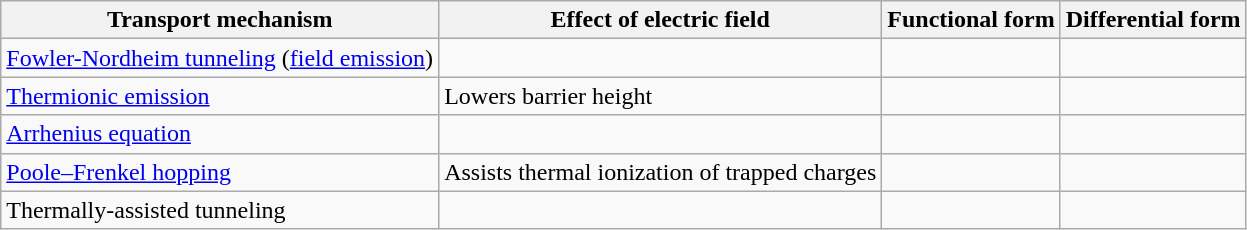<table class="wikitable">
<tr>
<th>Transport mechanism</th>
<th>Effect of electric field</th>
<th>Functional form</th>
<th>Differential form</th>
</tr>
<tr>
<td><a href='#'>Fowler-Nordheim tunneling</a> (<a href='#'>field emission</a>)</td>
<td></td>
<td></td>
<td></td>
</tr>
<tr>
<td><a href='#'>Thermionic emission</a></td>
<td>Lowers barrier height</td>
<td></td>
<td></td>
</tr>
<tr>
<td><a href='#'>Arrhenius equation</a></td>
<td></td>
<td></td>
<td></td>
</tr>
<tr>
<td><a href='#'>Poole–Frenkel hopping</a></td>
<td>Assists thermal ionization of trapped charges</td>
<td></td>
<td></td>
</tr>
<tr>
<td>Thermally-assisted tunneling</td>
<td></td>
<td></td>
<td></td>
</tr>
</table>
